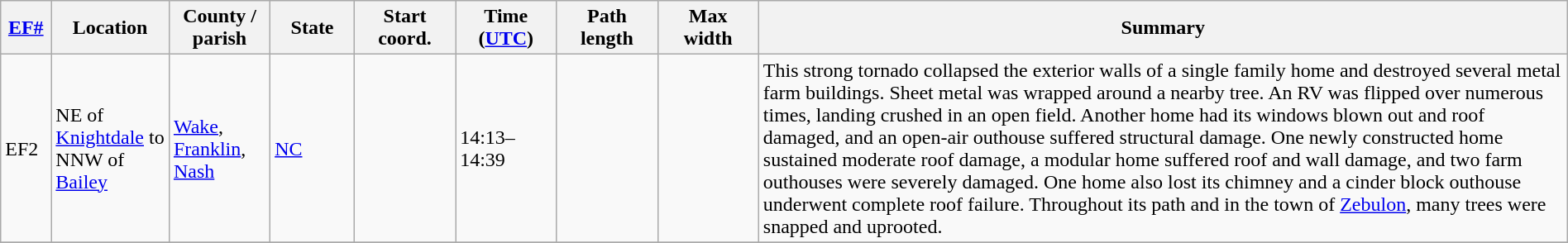<table class="wikitable sortable" style="width:100%;">
<tr>
<th scope="col" style="width:3%; text-align:center;"><a href='#'>EF#</a></th>
<th scope="col" style="width:7%; text-align:center;" class="unsortable">Location</th>
<th scope="col" style="width:6%; text-align:center;" class="unsortable">County / parish</th>
<th scope="col" style="width:5%; text-align:center;">State</th>
<th scope="col" style="width:6%; text-align:center;">Start coord.</th>
<th scope="col" style="width:6%; text-align:center;">Time (<a href='#'>UTC</a>)</th>
<th scope="col" style="width:6%; text-align:center;">Path length</th>
<th scope="col" style="width:6%; text-align:center;">Max width</th>
<th scope="col" class="unsortable" style="width:48%; text-align:center;">Summary</th>
</tr>
<tr>
<td bgcolor=>EF2</td>
<td>NE of <a href='#'>Knightdale</a> to NNW of <a href='#'>Bailey</a></td>
<td><a href='#'>Wake</a>, <a href='#'>Franklin</a>, <a href='#'>Nash</a></td>
<td><a href='#'>NC</a></td>
<td></td>
<td>14:13–14:39</td>
<td></td>
<td></td>
<td>This strong tornado collapsed the exterior walls of a single family home and destroyed several metal farm buildings. Sheet metal was wrapped around a nearby tree. An RV was flipped over numerous times, landing crushed in an open field. Another home had its windows blown out and roof damaged, and an open-air outhouse suffered structural damage. One newly constructed home sustained moderate roof damage, a modular home suffered roof and wall damage, and two farm outhouses were severely damaged. One home also lost its chimney and a cinder block outhouse underwent complete roof failure. Throughout its path and in the town of <a href='#'>Zebulon</a>, many trees were snapped and uprooted.</td>
</tr>
<tr>
</tr>
</table>
